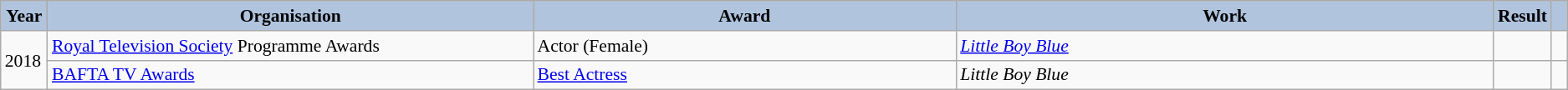<table class="wikitable" style="font-size:90%;">
<tr style="background:#ccc; text-align:center;">
<th style="background:#b0c4de; width:3%;">Year</th>
<th style="background:#b0c4de; width:31%;">Organisation</th>
<th style="background:#b0c4de; width:27%;">Award</th>
<th style="background:#b0c4de;">Work</th>
<th style="background:#b0c4de; width:3%;">Result</th>
<th style="background:#b0c4de; width:1%;" scope="col" class="unsortable"></th>
</tr>
<tr>
<td rowspan="2">2018</td>
<td><a href='#'>Royal Television Society</a> Programme Awards</td>
<td>Actor (Female)</td>
<td><em><a href='#'>Little Boy Blue</a></em></td>
<td></td>
<td></td>
</tr>
<tr>
<td><a href='#'>BAFTA TV Awards</a></td>
<td><a href='#'>Best Actress</a></td>
<td><em>Little Boy Blue</em></td>
<td></td>
<td></td>
</tr>
</table>
